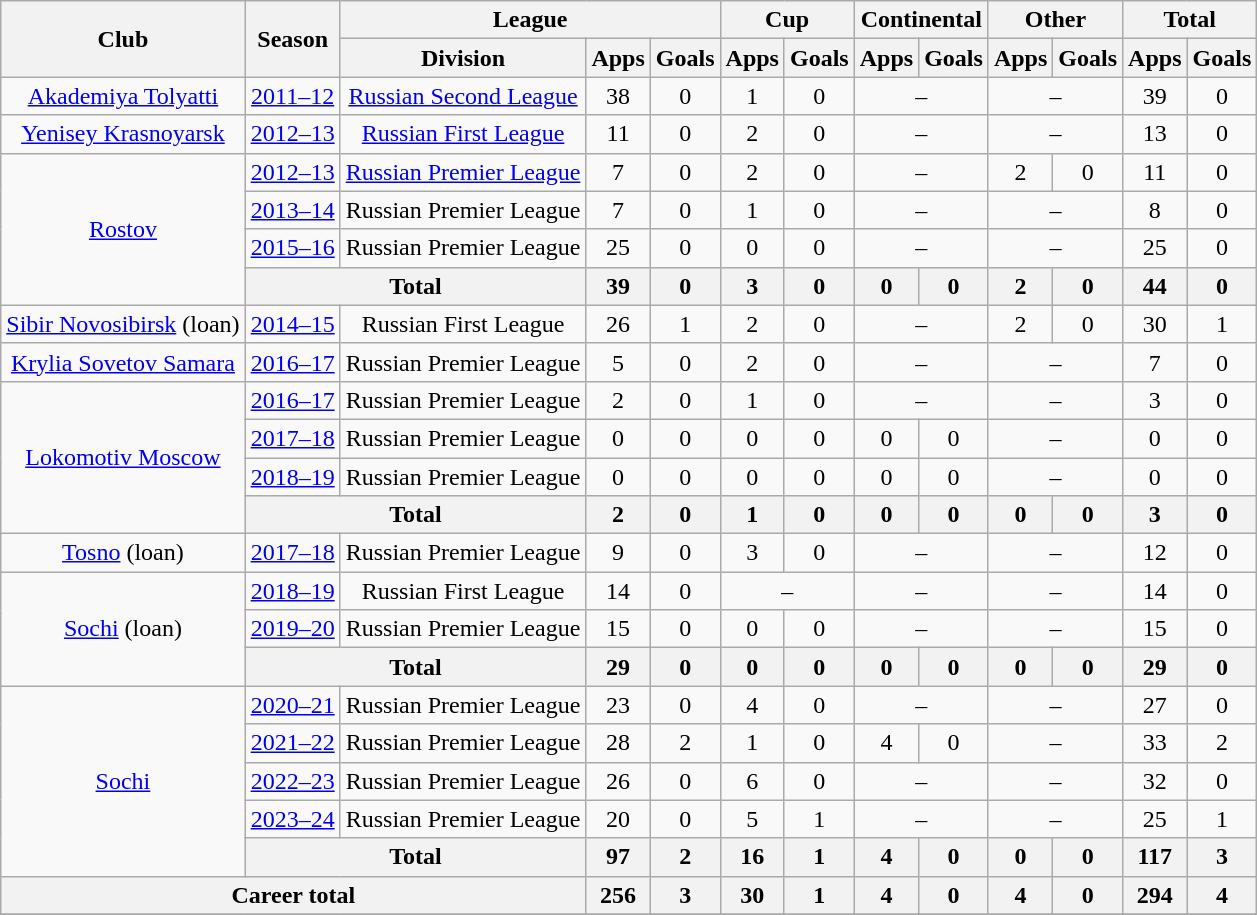<table class="wikitable" style="text-align: center;">
<tr>
<th rowspan=2>Club</th>
<th rowspan=2>Season</th>
<th colspan=3>League</th>
<th colspan=2>Cup</th>
<th colspan=2>Continental</th>
<th colspan=2>Other</th>
<th colspan=2>Total</th>
</tr>
<tr>
<th>Division</th>
<th>Apps</th>
<th>Goals</th>
<th>Apps</th>
<th>Goals</th>
<th>Apps</th>
<th>Goals</th>
<th>Apps</th>
<th>Goals</th>
<th>Apps</th>
<th>Goals</th>
</tr>
<tr>
<td><a href='#'>Akademiya Tolyatti</a></td>
<td><a href='#'>2011–12</a></td>
<td><a href='#'>Russian Second League</a></td>
<td>38</td>
<td>0</td>
<td>1</td>
<td>0</td>
<td colspan=2>–</td>
<td colspan=2>–</td>
<td>39</td>
<td>0</td>
</tr>
<tr>
<td><a href='#'>Yenisey Krasnoyarsk</a></td>
<td><a href='#'>2012–13</a></td>
<td><a href='#'>Russian First League</a></td>
<td>11</td>
<td>0</td>
<td>2</td>
<td>0</td>
<td colspan=2>–</td>
<td colspan=2>–</td>
<td>13</td>
<td>0</td>
</tr>
<tr>
<td rowspan=4><a href='#'>Rostov</a></td>
<td><a href='#'>2012–13</a></td>
<td><a href='#'>Russian Premier League</a></td>
<td>7</td>
<td>0</td>
<td>2</td>
<td>0</td>
<td colspan=2>–</td>
<td>2</td>
<td>0</td>
<td>11</td>
<td>0</td>
</tr>
<tr>
<td><a href='#'>2013–14</a></td>
<td>Russian Premier League</td>
<td>7</td>
<td>0</td>
<td>1</td>
<td>0</td>
<td colspan=2>–</td>
<td colspan=2>–</td>
<td>8</td>
<td>0</td>
</tr>
<tr>
<td><a href='#'>2015–16</a></td>
<td>Russian Premier League</td>
<td>25</td>
<td>0</td>
<td>0</td>
<td>0</td>
<td colspan=2>–</td>
<td colspan=2>–</td>
<td>25</td>
<td>0</td>
</tr>
<tr>
<th colspan=2>Total</th>
<th>39</th>
<th>0</th>
<th>3</th>
<th>0</th>
<th>0</th>
<th>0</th>
<th>2</th>
<th>0</th>
<th>44</th>
<th>0</th>
</tr>
<tr>
<td><a href='#'>Sibir Novosibirsk</a> (loan)</td>
<td><a href='#'>2014–15</a></td>
<td>Russian First League</td>
<td>26</td>
<td>1</td>
<td>2</td>
<td>0</td>
<td colspan=2>–</td>
<td>2</td>
<td>0</td>
<td>30</td>
<td>1</td>
</tr>
<tr>
<td><a href='#'>Krylia Sovetov Samara</a></td>
<td><a href='#'>2016–17</a></td>
<td>Russian Premier League</td>
<td>5</td>
<td>0</td>
<td>2</td>
<td>0</td>
<td colspan=2>–</td>
<td colspan=2>–</td>
<td>7</td>
<td>0</td>
</tr>
<tr>
<td rowspan=4><a href='#'>Lokomotiv Moscow</a></td>
<td><a href='#'>2016–17</a></td>
<td>Russian Premier League</td>
<td>2</td>
<td>0</td>
<td>1</td>
<td>0</td>
<td colspan=2>–</td>
<td colspan=2>–</td>
<td>3</td>
<td>0</td>
</tr>
<tr>
<td><a href='#'>2017–18</a></td>
<td>Russian Premier League</td>
<td>0</td>
<td>0</td>
<td>0</td>
<td>0</td>
<td>0</td>
<td>0</td>
<td colspan=2>–</td>
<td>0</td>
<td>0</td>
</tr>
<tr>
<td><a href='#'>2018–19</a></td>
<td>Russian Premier League</td>
<td>0</td>
<td>0</td>
<td>0</td>
<td>0</td>
<td>0</td>
<td>0</td>
<td colspan=2>–</td>
<td>0</td>
<td>0</td>
</tr>
<tr>
<th colspan=2>Total</th>
<th>2</th>
<th>0</th>
<th>1</th>
<th>0</th>
<th>0</th>
<th>0</th>
<th>0</th>
<th>0</th>
<th>3</th>
<th>0</th>
</tr>
<tr>
<td><a href='#'>Tosno</a> (loan)</td>
<td><a href='#'>2017–18</a></td>
<td>Russian Premier League</td>
<td>9</td>
<td>0</td>
<td>3</td>
<td>0</td>
<td colspan=2>–</td>
<td colspan=2>–</td>
<td>12</td>
<td>0</td>
</tr>
<tr>
<td rowspan="3"><a href='#'>Sochi</a> (loan)</td>
<td><a href='#'>2018–19</a></td>
<td>Russian First League</td>
<td>14</td>
<td>0</td>
<td colspan=2>–</td>
<td colspan=2>–</td>
<td colspan=2>–</td>
<td>14</td>
<td>0</td>
</tr>
<tr>
<td><a href='#'>2019–20</a></td>
<td>Russian Premier League</td>
<td>15</td>
<td>0</td>
<td>0</td>
<td>0</td>
<td colspan=2>–</td>
<td colspan=2>–</td>
<td>15</td>
<td>0</td>
</tr>
<tr>
<th colspan=2>Total</th>
<th>29</th>
<th>0</th>
<th>0</th>
<th>0</th>
<th>0</th>
<th>0</th>
<th>0</th>
<th>0</th>
<th>29</th>
<th>0</th>
</tr>
<tr>
<td rowspan="5"><a href='#'>Sochi</a></td>
<td><a href='#'>2020–21</a></td>
<td>Russian Premier League</td>
<td>23</td>
<td>0</td>
<td>4</td>
<td>0</td>
<td colspan=2>–</td>
<td colspan=2>–</td>
<td>27</td>
<td>0</td>
</tr>
<tr>
<td><a href='#'>2021–22</a></td>
<td>Russian Premier League</td>
<td>28</td>
<td>2</td>
<td>1</td>
<td>0</td>
<td>4</td>
<td>0</td>
<td colspan=2>–</td>
<td>33</td>
<td>2</td>
</tr>
<tr>
<td><a href='#'>2022–23</a></td>
<td>Russian Premier League</td>
<td>26</td>
<td>0</td>
<td>6</td>
<td>0</td>
<td colspan=2>–</td>
<td colspan=2>–</td>
<td>32</td>
<td>0</td>
</tr>
<tr>
<td><a href='#'>2023–24</a></td>
<td>Russian Premier League</td>
<td>20</td>
<td>0</td>
<td>5</td>
<td>1</td>
<td colspan=2>–</td>
<td colspan=2>–</td>
<td>25</td>
<td>1</td>
</tr>
<tr>
<th colspan=2>Total</th>
<th>97</th>
<th>2</th>
<th>16</th>
<th>1</th>
<th>4</th>
<th>0</th>
<th>0</th>
<th>0</th>
<th>117</th>
<th>3</th>
</tr>
<tr>
<th colspan=3>Career total</th>
<th>256</th>
<th>3</th>
<th>30</th>
<th>1</th>
<th>4</th>
<th>0</th>
<th>4</th>
<th>0</th>
<th>294</th>
<th>4</th>
</tr>
<tr>
</tr>
</table>
